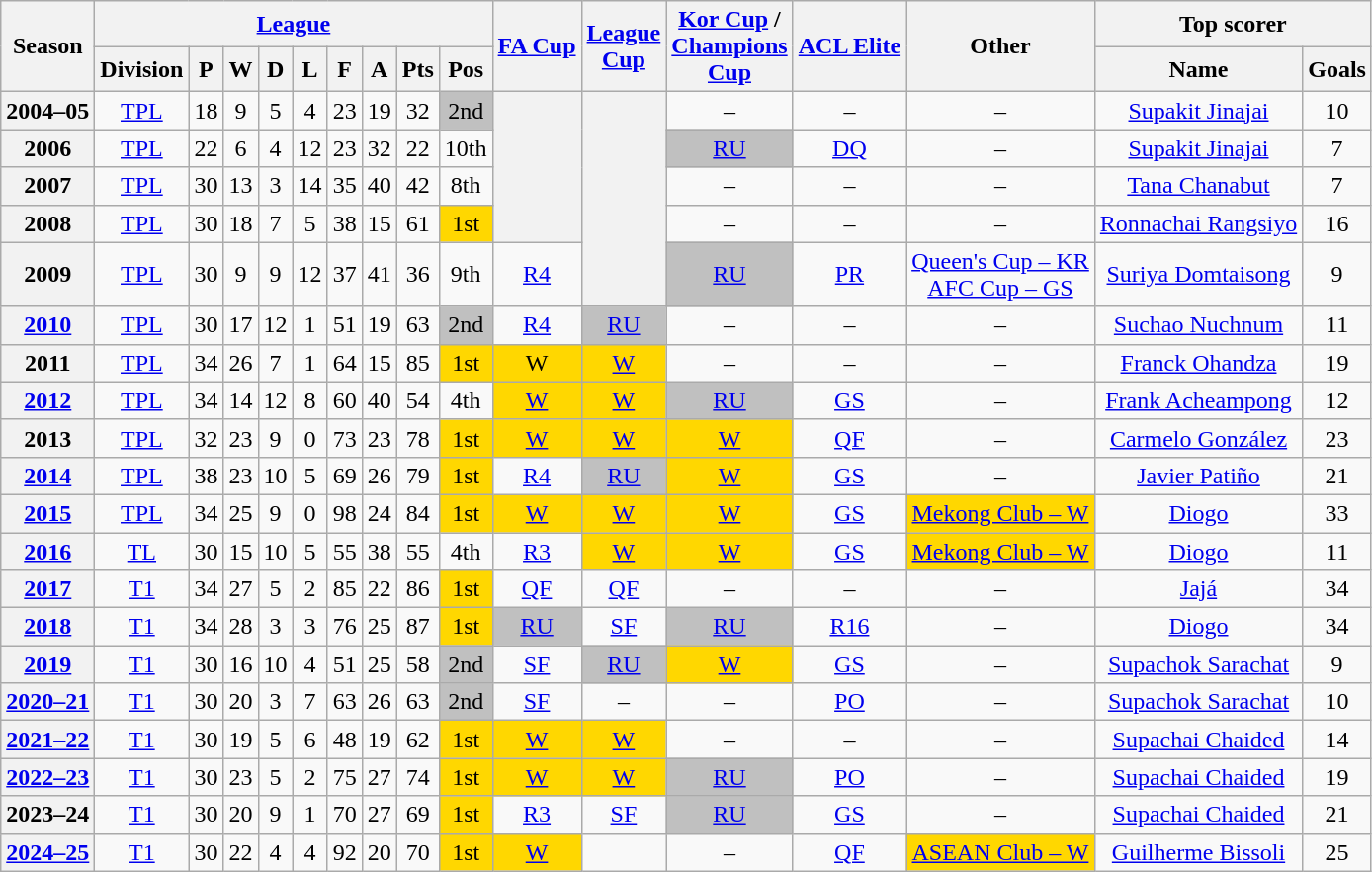<table class="wikitable" style="text-align: center">
<tr>
<th rowspan=2>Season</th>
<th colspan=9><a href='#'>League</a></th>
<th rowspan=2><a href='#'>FA Cup</a></th>
<th rowspan=2><a href='#'>League<br>Cup</a></th>
<th rowspan=2><a href='#'>Kor Cup</a> /<br><a href='#'>Champions<br>Cup</a></th>
<th rowspan=2><a href='#'>ACL Elite</a></th>
<th rowspan=2>Other</th>
<th colspan=2>Top scorer</th>
</tr>
<tr>
<th>Division</th>
<th>P</th>
<th>W</th>
<th>D</th>
<th>L</th>
<th>F</th>
<th>A</th>
<th>Pts</th>
<th>Pos</th>
<th>Name</th>
<th>Goals</th>
</tr>
<tr>
<th>2004–05</th>
<td><a href='#'>TPL</a></td>
<td>18</td>
<td>9</td>
<td>5</td>
<td>4</td>
<td>23</td>
<td>19</td>
<td>32</td>
<td bgcolor=silver>2nd</td>
<th rowspan="4"></th>
<th rowspan="5"></th>
<td>–</td>
<td>–</td>
<td>–</td>
<td><a href='#'>Supakit Jinajai</a></td>
<td>10</td>
</tr>
<tr>
<th>2006</th>
<td><a href='#'>TPL</a></td>
<td>22</td>
<td>6</td>
<td>4</td>
<td>12</td>
<td>23</td>
<td>32</td>
<td>22</td>
<td>10th</td>
<td bgcolor=silver><a href='#'>RU</a></td>
<td><a href='#'>DQ</a></td>
<td>–</td>
<td><a href='#'>Supakit Jinajai</a></td>
<td>7</td>
</tr>
<tr>
<th>2007</th>
<td><a href='#'>TPL</a></td>
<td>30</td>
<td>13</td>
<td>3</td>
<td>14</td>
<td>35</td>
<td>40</td>
<td>42</td>
<td>8th</td>
<td>–</td>
<td>–</td>
<td>–</td>
<td><a href='#'>Tana Chanabut</a></td>
<td>7</td>
</tr>
<tr>
<th>2008</th>
<td><a href='#'>TPL</a></td>
<td>30</td>
<td>18</td>
<td>7</td>
<td>5</td>
<td>38</td>
<td>15</td>
<td>61</td>
<td bgcolor=Gold>1st</td>
<td>–</td>
<td>–</td>
<td>–</td>
<td><a href='#'>Ronnachai Rangsiyo</a></td>
<td>16</td>
</tr>
<tr>
<th>2009</th>
<td><a href='#'>TPL</a></td>
<td>30</td>
<td>9</td>
<td>9</td>
<td>12</td>
<td>37</td>
<td>41</td>
<td>36</td>
<td>9th</td>
<td><a href='#'>R4</a></td>
<td bgcolor=silver><a href='#'>RU</a></td>
<td><a href='#'>PR</a></td>
<td><a href='#'>Queen's Cup – KR</a><br><a href='#'>AFC Cup – GS</a></td>
<td><a href='#'>Suriya Domtaisong</a></td>
<td>9</td>
</tr>
<tr>
<th><a href='#'>2010</a></th>
<td><a href='#'>TPL</a></td>
<td>30</td>
<td>17</td>
<td>12</td>
<td>1</td>
<td>51</td>
<td>19</td>
<td>63</td>
<td bgcolor=silver>2nd</td>
<td><a href='#'>R4</a></td>
<td style="background:silver;"><a href='#'>RU</a></td>
<td>–</td>
<td>–</td>
<td>–</td>
<td><a href='#'>Suchao Nuchnum</a></td>
<td>11</td>
</tr>
<tr>
<th>2011</th>
<td><a href='#'>TPL</a></td>
<td>34</td>
<td>26</td>
<td>7</td>
<td>1</td>
<td>64</td>
<td>15</td>
<td>85</td>
<td bgcolor=gold>1st</td>
<td style="background:gold;">W</td>
<td style="background:gold;"><a href='#'>W</a></td>
<td>–</td>
<td>–</td>
<td>–</td>
<td><a href='#'>Franck Ohandza</a></td>
<td>19</td>
</tr>
<tr>
<th><a href='#'>2012</a></th>
<td><a href='#'>TPL</a></td>
<td>34</td>
<td>14</td>
<td>12</td>
<td>8</td>
<td>60</td>
<td>40</td>
<td>54</td>
<td>4th</td>
<td style="background:gold;"><a href='#'>W</a></td>
<td style="background:gold;"><a href='#'>W</a></td>
<td bgcolor=silver><a href='#'>RU</a></td>
<td><a href='#'>GS</a></td>
<td>–</td>
<td><a href='#'>Frank Acheampong</a></td>
<td>12</td>
</tr>
<tr>
<th>2013</th>
<td><a href='#'>TPL</a></td>
<td>32</td>
<td>23</td>
<td>9</td>
<td>0</td>
<td>73</td>
<td>23</td>
<td>78</td>
<td bgcolor=gold>1st</td>
<td bgcolor=gold><a href='#'>W</a></td>
<td bgcolor=gold><a href='#'>W</a></td>
<td bgcolor=gold><a href='#'>W</a></td>
<td><a href='#'>QF</a></td>
<td>–</td>
<td><a href='#'>Carmelo González</a></td>
<td>23</td>
</tr>
<tr>
<th><a href='#'>2014</a></th>
<td><a href='#'>TPL</a></td>
<td>38</td>
<td>23</td>
<td>10</td>
<td>5</td>
<td>69</td>
<td>26</td>
<td>79</td>
<td bgcolor=gold>1st</td>
<td><a href='#'>R4</a></td>
<td bgcolor=silver><a href='#'>RU</a></td>
<td bgcolor=gold><a href='#'>W</a></td>
<td><a href='#'>GS</a></td>
<td>–</td>
<td><a href='#'>Javier Patiño</a></td>
<td>21</td>
</tr>
<tr>
<th><a href='#'>2015</a></th>
<td><a href='#'>TPL</a></td>
<td>34</td>
<td>25</td>
<td>9</td>
<td>0</td>
<td>98</td>
<td>24</td>
<td>84</td>
<td bgcolor=gold>1st</td>
<td bgcolor=gold><a href='#'>W</a></td>
<td bgcolor=gold><a href='#'>W</a></td>
<td bgcolor=gold><a href='#'>W</a></td>
<td><a href='#'>GS</a></td>
<td bgcolor=gold><a href='#'>Mekong Club – W</a></td>
<td><a href='#'>Diogo</a></td>
<td>33</td>
</tr>
<tr>
<th><a href='#'>2016</a></th>
<td><a href='#'>TL</a></td>
<td>30</td>
<td>15</td>
<td>10</td>
<td>5</td>
<td>55</td>
<td>38</td>
<td>55</td>
<td>4th</td>
<td><a href='#'>R3</a></td>
<td bgcolor=gold><a href='#'>W</a></td>
<td bgcolor=gold><a href='#'>W</a></td>
<td><a href='#'>GS</a></td>
<td bgcolor=gold><a href='#'>Mekong Club – W</a></td>
<td><a href='#'>Diogo</a></td>
<td>11</td>
</tr>
<tr>
<th><a href='#'>2017</a></th>
<td><a href='#'>T1</a></td>
<td>34</td>
<td>27</td>
<td>5</td>
<td>2</td>
<td>85</td>
<td>22</td>
<td>86</td>
<td bgcolor=gold>1st</td>
<td><a href='#'>QF</a></td>
<td><a href='#'>QF</a></td>
<td>–</td>
<td>–</td>
<td>–</td>
<td><a href='#'>Jajá</a></td>
<td>34</td>
</tr>
<tr>
<th><a href='#'>2018</a></th>
<td><a href='#'>T1</a></td>
<td>34</td>
<td>28</td>
<td>3</td>
<td>3</td>
<td>76</td>
<td>25</td>
<td>87</td>
<td bgcolor=gold>1st</td>
<td bgcolor=silver><a href='#'>RU</a></td>
<td><a href='#'>SF</a></td>
<td bgcolor=silver><a href='#'>RU</a></td>
<td><a href='#'>R16</a></td>
<td>–</td>
<td><a href='#'>Diogo</a></td>
<td>34</td>
</tr>
<tr>
<th><a href='#'>2019</a></th>
<td><a href='#'>T1</a></td>
<td>30</td>
<td>16</td>
<td>10</td>
<td>4</td>
<td>51</td>
<td>25</td>
<td>58</td>
<td bgcolor=silver>2nd</td>
<td><a href='#'>SF</a></td>
<td bgcolor=silver><a href='#'>RU</a></td>
<td bgcolor=gold><a href='#'>W</a></td>
<td><a href='#'>GS</a></td>
<td>–</td>
<td><a href='#'>Supachok Sarachat</a></td>
<td>9</td>
</tr>
<tr>
<th><a href='#'>2020–21</a></th>
<td><a href='#'>T1</a></td>
<td>30</td>
<td>20</td>
<td>3</td>
<td>7</td>
<td>63</td>
<td>26</td>
<td>63</td>
<td bgcolor=silver>2nd</td>
<td><a href='#'>SF</a></td>
<td>–</td>
<td>–</td>
<td><a href='#'>PO</a></td>
<td>–</td>
<td><a href='#'>Supachok Sarachat</a></td>
<td>10</td>
</tr>
<tr>
<th><a href='#'>2021–22</a></th>
<td><a href='#'>T1</a></td>
<td>30</td>
<td>19</td>
<td>5</td>
<td>6</td>
<td>48</td>
<td>19</td>
<td>62</td>
<td bgcolor=gold>1st</td>
<td bgcolor=gold><a href='#'>W</a></td>
<td bgcolor=gold><a href='#'>W</a></td>
<td>–</td>
<td>–</td>
<td>–</td>
<td><a href='#'>Supachai Chaided</a></td>
<td>14</td>
</tr>
<tr>
<th><a href='#'>2022–23</a></th>
<td><a href='#'>T1</a></td>
<td>30</td>
<td>23</td>
<td>5</td>
<td>2</td>
<td>75</td>
<td>27</td>
<td>74</td>
<td bgcolor=gold>1st</td>
<td bgcolor=gold><a href='#'>W</a></td>
<td bgcolor=gold><a href='#'>W</a></td>
<td bgcolor=silver><a href='#'>RU</a></td>
<td><a href='#'>PO</a></td>
<td>–</td>
<td><a href='#'>Supachai Chaided</a></td>
<td>19</td>
</tr>
<tr>
<th>2023–24</th>
<td><a href='#'>T1</a></td>
<td>30</td>
<td>20</td>
<td>9</td>
<td>1</td>
<td>70</td>
<td>27</td>
<td>69</td>
<td bgcolor=gold>1st</td>
<td><a href='#'>R3</a></td>
<td><a href='#'>SF</a></td>
<td bgcolor=silver><a href='#'>RU</a></td>
<td><a href='#'>GS</a></td>
<td>–</td>
<td><a href='#'>Supachai Chaided</a></td>
<td>21</td>
</tr>
<tr>
<th><a href='#'>2024–25</a></th>
<td><a href='#'>T1</a></td>
<td>30</td>
<td>22</td>
<td>4</td>
<td>4</td>
<td>92</td>
<td>20</td>
<td>70</td>
<td bgcolor=gold>1st</td>
<td bgcolor=gold><a href='#'>W</a></td>
<td></td>
<td>–</td>
<td><a href='#'>QF</a></td>
<td bgcolor=gold><a href='#'>ASEAN Club – W</a></td>
<td><a href='#'>Guilherme Bissoli</a></td>
<td>25</td>
</tr>
</table>
